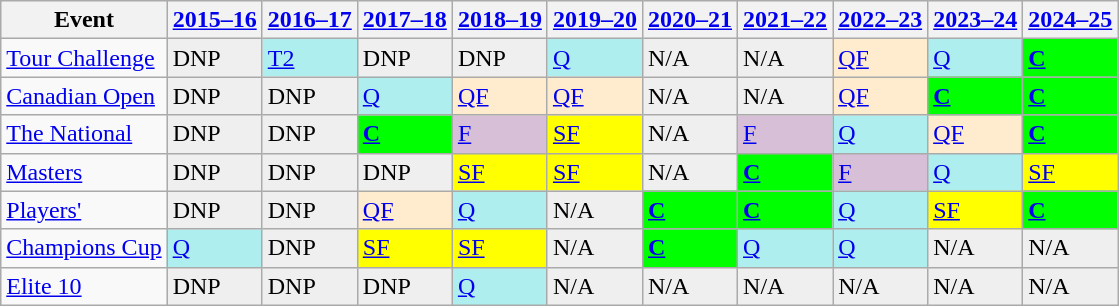<table class="wikitable" border="1">
<tr>
<th>Event</th>
<th><a href='#'>2015–16</a></th>
<th><a href='#'>2016–17</a></th>
<th><a href='#'>2017–18</a></th>
<th><a href='#'>2018–19</a></th>
<th><a href='#'>2019–20</a></th>
<th><a href='#'>2020–21</a></th>
<th><a href='#'>2021–22</a></th>
<th><a href='#'>2022–23</a></th>
<th><a href='#'>2023–24</a></th>
<th><a href='#'>2024–25</a></th>
</tr>
<tr>
<td><a href='#'>Tour Challenge</a></td>
<td style="background:#EFEFEF;">DNP</td>
<td style="background:#afeeee;"><a href='#'>T2</a></td>
<td style="background:#EFEFEF;">DNP</td>
<td style="background:#EFEFEF;">DNP</td>
<td style="background:#afeeee;"><a href='#'>Q</a></td>
<td style="background:#EFEFEF;">N/A</td>
<td style="background:#EFEFEF;">N/A</td>
<td style="background:#ffebcd;"><a href='#'>QF</a></td>
<td style="background:#afeeee;"><a href='#'>Q</a></td>
<td style="background:#0f0;"><strong><a href='#'>C</a></strong></td>
</tr>
<tr>
<td><a href='#'>Canadian Open</a></td>
<td style="background:#EFEFEF;">DNP</td>
<td style="background:#EFEFEF;">DNP</td>
<td style="background:#afeeee;"><a href='#'>Q</a></td>
<td style="background:#ffebcd;"><a href='#'>QF</a></td>
<td style="background:#ffebcd;"><a href='#'>QF</a></td>
<td style="background:#EFEFEF;">N/A</td>
<td style="background:#EFEFEF;">N/A</td>
<td style="background:#ffebcd;"><a href='#'>QF</a></td>
<td style="background:#0f0;"><strong><a href='#'>C</a></strong></td>
<td style="background:#0f0;"><strong><a href='#'>C</a></strong></td>
</tr>
<tr>
<td><a href='#'>The National</a></td>
<td style="background:#EFEFEF;">DNP</td>
<td style="background:#EFEFEF;">DNP</td>
<td style="background:#0f0;"><strong><a href='#'>C</a></strong></td>
<td style="background:#D8BFD8;"><a href='#'>F</a></td>
<td style="background:yellow;"><a href='#'>SF</a></td>
<td style="background:#EFEFEF;">N/A</td>
<td style="background:#D8BFD8;"><a href='#'>F</a></td>
<td style="background:#afeeee;"><a href='#'>Q</a></td>
<td style="background:#ffebcd;"><a href='#'>QF</a></td>
<td style="background:#0f0;"><strong><a href='#'>C</a></strong></td>
</tr>
<tr>
<td><a href='#'>Masters</a></td>
<td style="background:#EFEFEF;">DNP</td>
<td style="background:#EFEFEF;">DNP</td>
<td style="background:#EFEFEF;">DNP</td>
<td style="background:yellow;"><a href='#'>SF</a></td>
<td style="background:yellow;"><a href='#'>SF</a></td>
<td style="background:#EFEFEF;">N/A</td>
<td style="background:#0f0;"><strong><a href='#'>C</a></strong></td>
<td style="background:#D8BFD8;"><a href='#'>F</a></td>
<td style="background:#afeeee;"><a href='#'>Q</a></td>
<td style="background:yellow;"><a href='#'>SF</a></td>
</tr>
<tr>
<td><a href='#'>Players'</a></td>
<td style="background:#EFEFEF;">DNP</td>
<td style="background:#EFEFEF;">DNP</td>
<td style="background:#ffebcd;"><a href='#'>QF</a></td>
<td style="background:#afeeee;"><a href='#'>Q</a></td>
<td style="background:#EFEFEF;">N/A</td>
<td style="background:#0f0;"><strong><a href='#'>C</a></strong></td>
<td style="background:#0f0;"><strong><a href='#'>C</a></strong></td>
<td style="background:#afeeee;"><a href='#'>Q</a></td>
<td style="background:yellow;"><a href='#'>SF</a></td>
<td style="background:#0f0;"><strong><a href='#'>C</a></strong></td>
</tr>
<tr>
<td><a href='#'>Champions Cup</a></td>
<td style="background:#afeeee;"><a href='#'>Q</a></td>
<td style="background:#EFEFEF;">DNP</td>
<td style="background:yellow;"><a href='#'>SF</a></td>
<td style="background:yellow;"><a href='#'>SF</a></td>
<td style="background:#EFEFEF;">N/A</td>
<td style="background:#0f0;"><strong><a href='#'>C</a></strong></td>
<td style="background:#afeeee;"><a href='#'>Q</a></td>
<td style="background:#afeeee;"><a href='#'>Q</a></td>
<td style="background:#EFEFEF;">N/A</td>
<td style="background:#EFEFEF;">N/A</td>
</tr>
<tr>
<td><a href='#'>Elite 10</a></td>
<td style="background:#EFEFEF;">DNP</td>
<td style="background:#EFEFEF;">DNP</td>
<td style="background:#EFEFEF;">DNP</td>
<td style="background:#afeeee;"><a href='#'>Q</a></td>
<td style="background:#EFEFEF;">N/A</td>
<td style="background:#EFEFEF;">N/A</td>
<td style="background:#EFEFEF;">N/A</td>
<td style="background:#EFEFEF;">N/A</td>
<td style="background:#EFEFEF;">N/A</td>
<td style="background:#EFEFEF;">N/A</td>
</tr>
</table>
